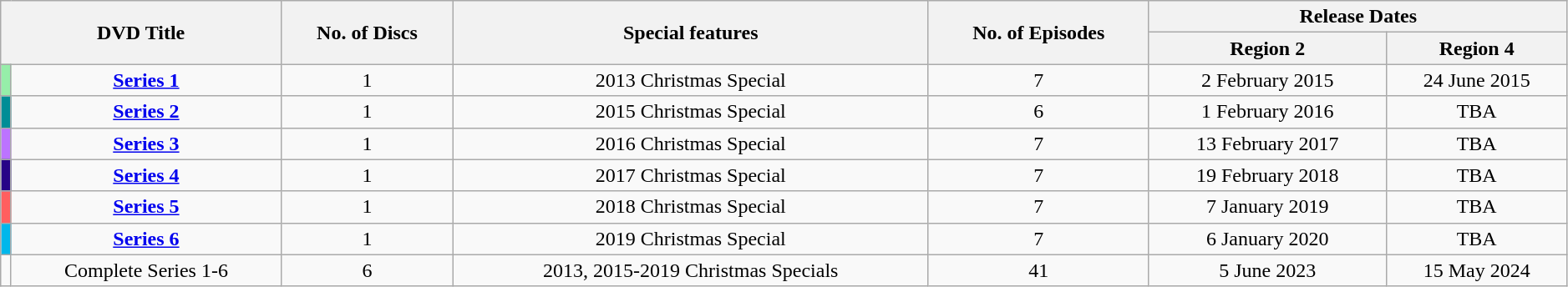<table class="wikitable"  style="width:99%; text-align:center;">
<tr>
<th rowspan="2" colspan="2">DVD Title</th>
<th rowspan="2">No. of Discs</th>
<th rowspan="2">Special features</th>
<th rowspan="2">No. of Episodes</th>
<th colspan="2">Release Dates</th>
</tr>
<tr>
<th>Region 2</th>
<th>Region 4</th>
</tr>
<tr>
<td style="background:#96EEA9; width:1px;"></td>
<td><strong><a href='#'>Series 1</a></strong></td>
<td>1</td>
<td>2013 Christmas Special</td>
<td>7</td>
<td>2 February 2015</td>
<td>24 June 2015</td>
</tr>
<tr>
<td style="background:#008D96; width:1px;"></td>
<td><strong><a href='#'>Series 2</a></strong></td>
<td>1</td>
<td>2015 Christmas Special</td>
<td>6</td>
<td>1 February 2016</td>
<td>TBA</td>
</tr>
<tr>
<td style="background:#BC73FF; width:1px;"></td>
<td><strong><a href='#'>Series 3</a></strong></td>
<td>1</td>
<td>2016 Christmas Special</td>
<td>7</td>
<td>13 February 2017</td>
<td>TBA</td>
</tr>
<tr>
<td style="background:#270487; width:1px;"></td>
<td><strong><a href='#'>Series 4</a></strong></td>
<td>1</td>
<td>2017 Christmas Special</td>
<td>7</td>
<td>19 February 2018</td>
<td>TBA</td>
</tr>
<tr>
<td style="background:#FF5F5F; width:1px;"></td>
<td><strong><a href='#'>Series 5</a></strong></td>
<td>1</td>
<td>2018 Christmas Special</td>
<td>7</td>
<td>7 January 2019</td>
<td>TBA</td>
</tr>
<tr>
<td style="background:#00B7EB; width:1px;"></td>
<td><strong><a href='#'>Series 6</a></strong></td>
<td>1</td>
<td>2019 Christmas Special</td>
<td>7</td>
<td>6 January 2020</td>
<td>TBA</td>
</tr>
<tr>
<td></td>
<td>Complete Series 1-6</td>
<td>6</td>
<td>2013, 2015-2019 Christmas Specials</td>
<td>41</td>
<td>5 June 2023</td>
<td>15 May 2024</td>
</tr>
</table>
